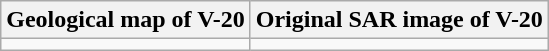<table class="wikitable">
<tr>
<th>Geological map of V-20</th>
<th>Original SAR image of V-20</th>
</tr>
<tr>
<td></td>
<td></td>
</tr>
</table>
